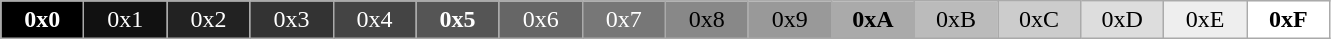<table class="wikitable" style="text-align: center; color: black;">
<tr>
<td style="color:white; background:#000; width:3pc; font-weight:800;" title="#000">0x0</td>
<td style="color:white; background:#111; width:3pc; font-weight:500;" title="#111">0x1</td>
<td style="color:white; background:#222; width:3pc; font-weight:500;" title="#222">0x2</td>
<td style="color:white; background:#333; width:3pc; font-weight:500;" title="#333">0x3</td>
<td style="color:white; background:#444; width:3pc; font-weight:500;" title="#444">0x4</td>
<td style="color:white; background:#555; width:3pc; font-weight:600;" title="#555">0x5</td>
<td style="color:white; background:#666; width:3pc; font-weight:500;" title="#666">0x6</td>
<td style="color:white; background:#777; width:3pc; font-weight:500;" title="#777">0x7</td>
<td style="color:black; background:#888; width:3pc; font-weight:500;" title="#888">0x8</td>
<td style="color:black; background:#999; width:3pc; font-weight:500;" title="#999">0x9</td>
<td style="color:black; background:#aaa; width:3pc; font-weight:600;" title="#AAA">0xA</td>
<td style="color:black; background:#bbb; width:3pc; font-weight:500;" title="#BBB">0xB</td>
<td style="color:black; background:#ccc; width:3pc; font-weight:500;" title="#CCC">0xC</td>
<td style="color:black; background:#ddd; width:3pc; font-weight:500;" title="#DDD">0xD</td>
<td style="color:black; background:#eee; width:3pc; font-weight:500;" title="#EEE">0xE</td>
<td style="color:black; background:#fff; width:3pc; font-weight:800;" title="#FFF">0xF</td>
</tr>
</table>
